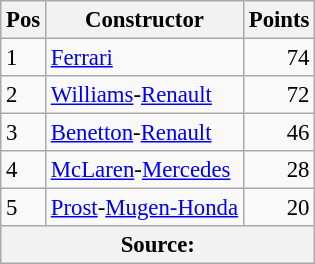<table class="wikitable" style="font-size: 95%;">
<tr>
<th>Pos</th>
<th>Constructor</th>
<th>Points</th>
</tr>
<tr>
<td>1</td>
<td> <a href='#'>Ferrari</a></td>
<td align="right">74</td>
</tr>
<tr>
<td>2</td>
<td> <a href='#'>Williams</a>-<a href='#'>Renault</a></td>
<td align="right">72</td>
</tr>
<tr>
<td>3</td>
<td> <a href='#'>Benetton</a>-<a href='#'>Renault</a></td>
<td align="right">46</td>
</tr>
<tr>
<td>4</td>
<td> <a href='#'>McLaren</a>-<a href='#'>Mercedes</a></td>
<td align="right">28</td>
</tr>
<tr>
<td>5</td>
<td> <a href='#'>Prost</a>-<a href='#'>Mugen-Honda</a></td>
<td align="right">20</td>
</tr>
<tr>
<th colspan=4>Source:</th>
</tr>
</table>
